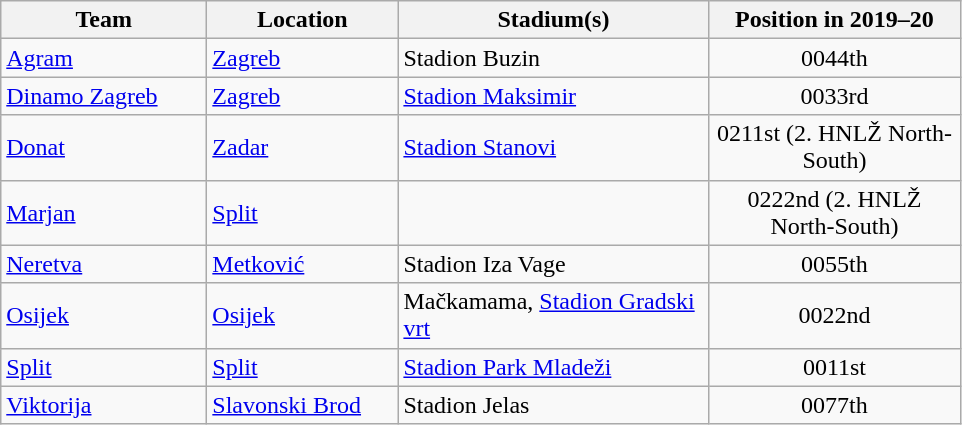<table class="wikitable sortable" style="text-align: left;">
<tr>
<th width="130">Team</th>
<th width="120">Location</th>
<th width="200">Stadium(s)</th>
<th width="160">Position in 2019–20</th>
</tr>
<tr>
<td><a href='#'>Agram</a></td>
<td><a href='#'>Zagreb</a></td>
<td>Stadion Buzin</td>
<td style="text-align:center;"><span>004</span>4th</td>
</tr>
<tr>
<td><a href='#'>Dinamo Zagreb</a></td>
<td><a href='#'>Zagreb</a></td>
<td><a href='#'>Stadion Maksimir</a></td>
<td style="text-align:center;"><span>003</span>3rd</td>
</tr>
<tr>
<td><a href='#'>Donat</a></td>
<td><a href='#'>Zadar</a></td>
<td><a href='#'>Stadion Stanovi</a></td>
<td style="text-align:center;"><span>021</span>1st (2. HNLŽ North-South)</td>
</tr>
<tr>
<td><a href='#'>Marjan</a></td>
<td><a href='#'>Split</a></td>
<td></td>
<td style="text-align:center;"><span>022</span>2nd (2. HNLŽ North-South)</td>
</tr>
<tr>
<td><a href='#'>Neretva</a></td>
<td><a href='#'>Metković</a></td>
<td>Stadion Iza Vage</td>
<td style="text-align:center;"><span>005</span>5th</td>
</tr>
<tr>
<td><a href='#'>Osijek</a></td>
<td><a href='#'>Osijek</a></td>
<td>Mačkamama, <a href='#'>Stadion Gradski vrt</a></td>
<td style="text-align:center;"><span>002</span>2nd</td>
</tr>
<tr>
<td><a href='#'>Split</a></td>
<td><a href='#'>Split</a></td>
<td><a href='#'>Stadion Park Mladeži</a></td>
<td style="text-align:center;"><span>001</span>1st</td>
</tr>
<tr>
<td><a href='#'>Viktorija</a></td>
<td><a href='#'>Slavonski Brod</a></td>
<td>Stadion Jelas</td>
<td style="text-align:center;"><span>007</span>7th</td>
</tr>
</table>
